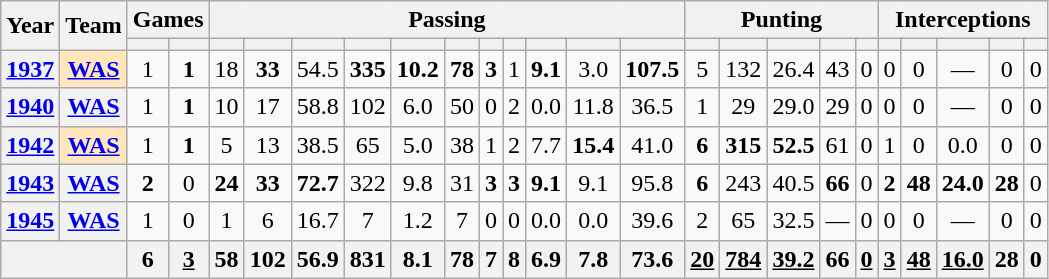<table class="wikitable" style="text-align:center;">
<tr>
<th rowspan="2">Year</th>
<th rowspan="2">Team</th>
<th colspan="2">Games</th>
<th colspan="11">Passing</th>
<th colspan="5">Punting</th>
<th colspan="5">Interceptions</th>
</tr>
<tr>
<th></th>
<th></th>
<th></th>
<th></th>
<th></th>
<th></th>
<th></th>
<th></th>
<th></th>
<th></th>
<th></th>
<th></th>
<th></th>
<th></th>
<th></th>
<th></th>
<th></th>
<th></th>
<th></th>
<th></th>
<th></th>
<th></th>
<th></th>
</tr>
<tr>
<th><a href='#'>1937</a></th>
<th style="background:#ffe6bd;"><a href='#'>WAS</a></th>
<td>1</td>
<td><strong>1</strong></td>
<td>18</td>
<td><strong>33</strong></td>
<td>54.5</td>
<td><strong>335</strong></td>
<td><strong>10.2</strong></td>
<td><strong>78</strong></td>
<td><strong>3</strong></td>
<td>1</td>
<td><strong>9.1</strong></td>
<td>3.0</td>
<td><strong>107.5</strong></td>
<td>5</td>
<td>132</td>
<td>26.4</td>
<td>43</td>
<td>0</td>
<td>0</td>
<td>0</td>
<td>—</td>
<td>0</td>
<td>0</td>
</tr>
<tr>
<th><a href='#'>1940</a></th>
<th><a href='#'>WAS</a></th>
<td>1</td>
<td><strong>1</strong></td>
<td>10</td>
<td>17</td>
<td>58.8</td>
<td>102</td>
<td>6.0</td>
<td>50</td>
<td>0</td>
<td>2</td>
<td>0.0</td>
<td>11.8</td>
<td>36.5</td>
<td>1</td>
<td>29</td>
<td>29.0</td>
<td>29</td>
<td>0</td>
<td>0</td>
<td>0</td>
<td>—</td>
<td>0</td>
<td>0</td>
</tr>
<tr>
<th><a href='#'>1942</a></th>
<th style="background:#ffe6bd;"><a href='#'>WAS</a></th>
<td>1</td>
<td><strong>1</strong></td>
<td>5</td>
<td>13</td>
<td>38.5</td>
<td>65</td>
<td>5.0</td>
<td>38</td>
<td>1</td>
<td>2</td>
<td>7.7</td>
<td><strong>15.4</strong></td>
<td>41.0</td>
<td><strong>6</strong></td>
<td><strong>315</strong></td>
<td><strong>52.5</strong></td>
<td>61</td>
<td>0</td>
<td>1</td>
<td>0</td>
<td>0.0</td>
<td>0</td>
<td>0</td>
</tr>
<tr>
<th><a href='#'>1943</a></th>
<th><a href='#'>WAS</a></th>
<td><strong>2</strong></td>
<td>0</td>
<td><strong>24</strong></td>
<td><strong>33</strong></td>
<td><strong>72.7</strong></td>
<td>322</td>
<td>9.8</td>
<td>31</td>
<td><strong>3</strong></td>
<td><strong>3</strong></td>
<td><strong>9.1</strong></td>
<td>9.1</td>
<td>95.8</td>
<td><strong>6</strong></td>
<td>243</td>
<td>40.5</td>
<td><strong>66</strong></td>
<td>0</td>
<td><strong>2</strong></td>
<td><strong>48</strong></td>
<td><strong>24.0</strong></td>
<td><strong>28</strong></td>
<td>0</td>
</tr>
<tr>
<th><a href='#'>1945</a></th>
<th><a href='#'>WAS</a></th>
<td>1</td>
<td>0</td>
<td>1</td>
<td>6</td>
<td>16.7</td>
<td>7</td>
<td>1.2</td>
<td>7</td>
<td>0</td>
<td>0</td>
<td>0.0</td>
<td>0.0</td>
<td>39.6</td>
<td>2</td>
<td>65</td>
<td>32.5</td>
<td>—</td>
<td>0</td>
<td>0</td>
<td>0</td>
<td>—</td>
<td>0</td>
<td>0</td>
</tr>
<tr>
<th colspan="2"></th>
<th>6</th>
<th><u>3</u></th>
<th>58</th>
<th>102</th>
<th>56.9</th>
<th>831</th>
<th>8.1</th>
<th>78</th>
<th>7</th>
<th>8</th>
<th>6.9</th>
<th>7.8</th>
<th>73.6</th>
<th><u>20</u></th>
<th><u>784</u></th>
<th><u>39.2</u></th>
<th>66</th>
<th><u>0</u></th>
<th><u>3</u></th>
<th><u>48</u></th>
<th><u>16.0</u></th>
<th>28</th>
<th>0</th>
</tr>
</table>
